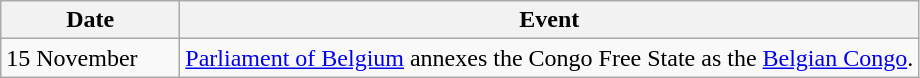<table class=wikitable>
<tr>
<th style="width:7em">Date</th>
<th>Event</th>
</tr>
<tr>
<td>15 November</td>
<td><a href='#'>Parliament of Belgium</a> annexes the Congo Free State as the <a href='#'>Belgian Congo</a>.</td>
</tr>
</table>
